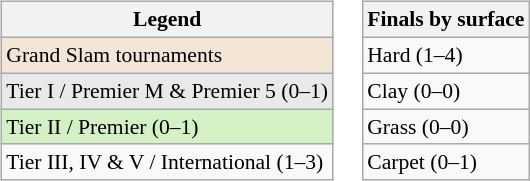<table>
<tr valign=top>
<td><br><table class=wikitable style="font-size:90%">
<tr>
<th>Legend</th>
</tr>
<tr style="background:#f3e6d7;">
<td>Grand Slam tournaments</td>
</tr>
<tr style="background:#e9e9e9;">
<td>Tier I / Premier M & Premier 5 (0–1)</td>
</tr>
<tr style="background:#d4f1c5;">
<td>Tier II / Premier (0–1)</td>
</tr>
<tr>
<td>Tier III, IV & V / International (1–3)</td>
</tr>
</table>
</td>
<td><br><table class=wikitable style="font-size:90%">
<tr>
<th>Finals by surface</th>
</tr>
<tr>
<td>Hard (1–4)</td>
</tr>
<tr>
<td>Clay (0–0)</td>
</tr>
<tr>
<td>Grass (0–0)</td>
</tr>
<tr>
<td>Carpet (0–1)</td>
</tr>
</table>
</td>
</tr>
</table>
